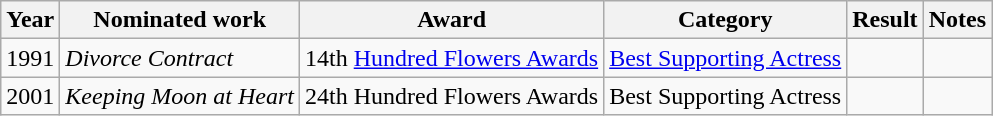<table class="wikitable">
<tr>
<th>Year</th>
<th>Nominated work</th>
<th>Award</th>
<th>Category</th>
<th>Result</th>
<th>Notes</th>
</tr>
<tr>
<td>1991</td>
<td><em>Divorce Contract</em></td>
<td>14th <a href='#'>Hundred Flowers Awards</a></td>
<td><a href='#'>Best Supporting Actress</a></td>
<td></td>
<td></td>
</tr>
<tr>
<td>2001</td>
<td><em>Keeping Moon at Heart</em></td>
<td>24th Hundred Flowers Awards</td>
<td>Best Supporting Actress</td>
<td></td>
<td></td>
</tr>
</table>
